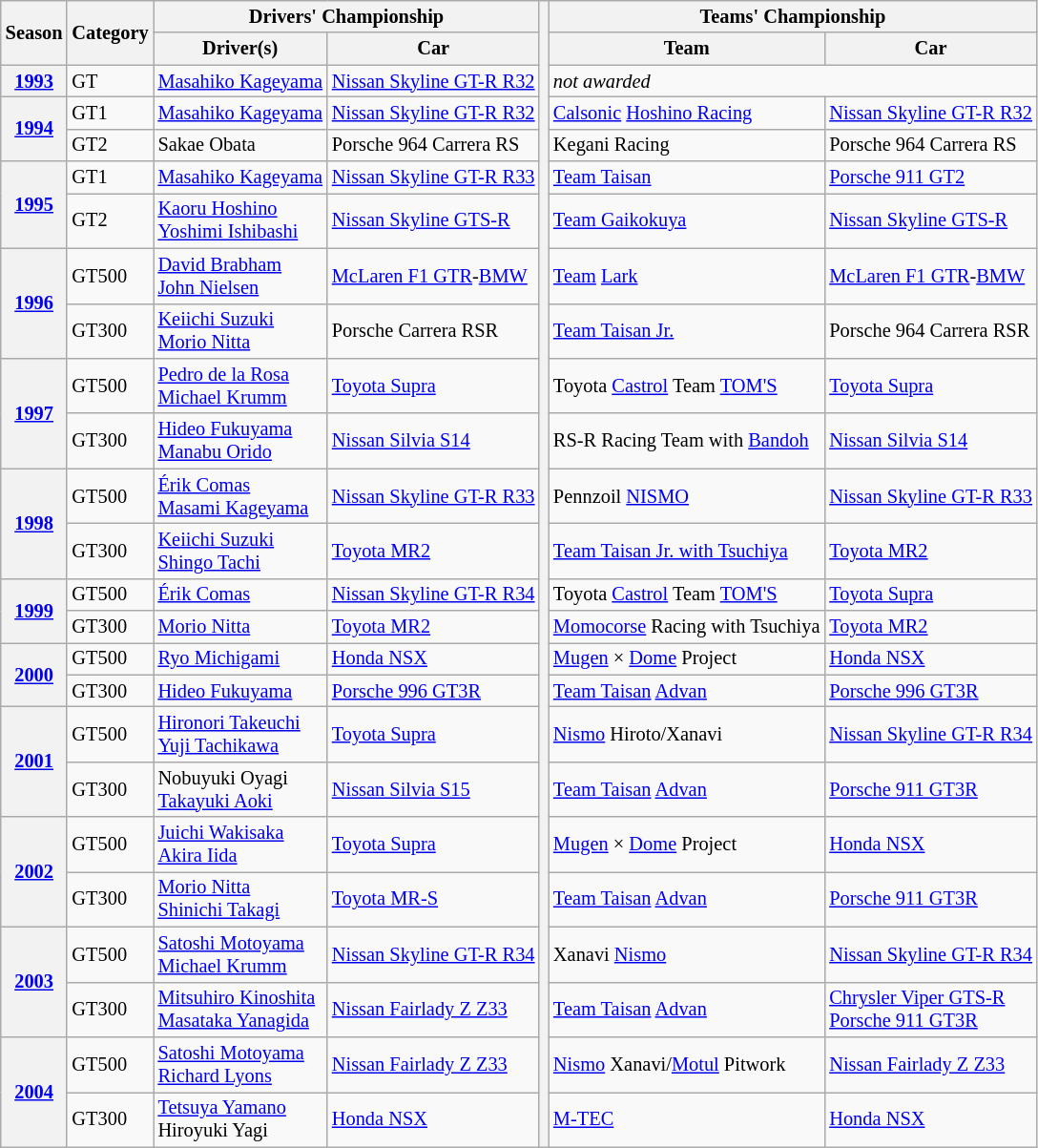<table class="wikitable" style="font-size: 85%;">
<tr>
<th rowspan="2">Season</th>
<th rowspan="2">Category</th>
<th colspan="2">Drivers' Championship</th>
<th rowspan="25"></th>
<th colspan="2">Teams' Championship</th>
</tr>
<tr>
<th>Driver(s)</th>
<th>Car</th>
<th>Team</th>
<th>Car</th>
</tr>
<tr>
<th><a href='#'>1993</a></th>
<td>GT</td>
<td> <a href='#'>Masahiko Kageyama</a></td>
<td><a href='#'>Nissan Skyline GT-R R32</a></td>
<td colspan="2"><em>not awarded</em></td>
</tr>
<tr>
<th rowspan="2"><a href='#'>1994</a></th>
<td>GT1</td>
<td> <a href='#'>Masahiko Kageyama</a></td>
<td><a href='#'>Nissan Skyline GT-R R32</a></td>
<td><a href='#'>Calsonic</a> <a href='#'>Hoshino Racing</a></td>
<td><a href='#'>Nissan Skyline GT-R R32</a></td>
</tr>
<tr>
<td>GT2</td>
<td> Sakae Obata</td>
<td>Porsche 964 Carrera RS</td>
<td>Kegani Racing</td>
<td>Porsche 964 Carrera RS</td>
</tr>
<tr>
<th rowspan="2"><a href='#'>1995</a></th>
<td>GT1</td>
<td> <a href='#'>Masahiko Kageyama</a></td>
<td><a href='#'>Nissan Skyline GT-R R33</a></td>
<td><a href='#'>Team Taisan</a></td>
<td><a href='#'>Porsche 911 GT2</a></td>
</tr>
<tr>
<td>GT2</td>
<td> <a href='#'>Kaoru Hoshino</a><br> <a href='#'>Yoshimi Ishibashi</a></td>
<td><a href='#'>Nissan Skyline GTS-R</a></td>
<td><a href='#'>Team Gaikokuya</a></td>
<td><a href='#'>Nissan Skyline GTS-R</a></td>
</tr>
<tr>
<th rowspan="2"><a href='#'>1996</a></th>
<td>GT500</td>
<td> <a href='#'>David Brabham</a><br> <a href='#'>John Nielsen</a></td>
<td><a href='#'>McLaren F1 GTR</a>-<a href='#'>BMW</a></td>
<td><a href='#'>Team</a> <a href='#'>Lark</a></td>
<td><a href='#'>McLaren F1 GTR</a>-<a href='#'>BMW</a></td>
</tr>
<tr>
<td>GT300</td>
<td> <a href='#'>Keiichi Suzuki</a><br> <a href='#'>Morio Nitta</a></td>
<td>Porsche Carrera RSR</td>
<td><a href='#'>Team Taisan Jr.</a></td>
<td>Porsche 964 Carrera RSR</td>
</tr>
<tr>
<th rowspan="2"><a href='#'>1997</a></th>
<td>GT500</td>
<td> <a href='#'>Pedro de la Rosa</a><br> <a href='#'>Michael Krumm</a></td>
<td><a href='#'>Toyota Supra</a></td>
<td>Toyota <a href='#'>Castrol</a> Team <a href='#'>TOM'S</a></td>
<td><a href='#'>Toyota Supra</a></td>
</tr>
<tr>
<td>GT300</td>
<td> <a href='#'>Hideo Fukuyama</a><br> <a href='#'>Manabu Orido</a></td>
<td><a href='#'>Nissan Silvia S14</a></td>
<td>RS-R Racing Team with <a href='#'>Bandoh</a></td>
<td><a href='#'>Nissan Silvia S14</a></td>
</tr>
<tr>
<th rowspan="2"><a href='#'>1998</a></th>
<td>GT500</td>
<td> <a href='#'>Érik Comas</a><br> <a href='#'>Masami Kageyama</a></td>
<td><a href='#'>Nissan Skyline GT-R R33</a></td>
<td>Pennzoil <a href='#'>NISMO</a></td>
<td><a href='#'>Nissan Skyline GT-R R33</a></td>
</tr>
<tr>
<td>GT300</td>
<td> <a href='#'>Keiichi Suzuki</a><br> <a href='#'>Shingo Tachi</a></td>
<td><a href='#'>Toyota MR2</a></td>
<td><a href='#'>Team Taisan Jr. with Tsuchiya</a></td>
<td><a href='#'>Toyota MR2</a></td>
</tr>
<tr>
<th rowspan="2"><a href='#'>1999</a></th>
<td>GT500</td>
<td> <a href='#'>Érik Comas</a></td>
<td><a href='#'>Nissan Skyline GT-R R34</a></td>
<td>Toyota <a href='#'>Castrol</a> Team <a href='#'>TOM'S</a></td>
<td><a href='#'>Toyota Supra</a></td>
</tr>
<tr>
<td>GT300</td>
<td> <a href='#'>Morio Nitta</a></td>
<td><a href='#'>Toyota MR2</a></td>
<td><a href='#'>Momocorse</a> Racing with Tsuchiya</td>
<td><a href='#'>Toyota MR2</a></td>
</tr>
<tr>
<th rowspan="2"><a href='#'>2000</a></th>
<td>GT500</td>
<td> <a href='#'>Ryo Michigami</a></td>
<td><a href='#'>Honda NSX</a></td>
<td><a href='#'>Mugen</a> × <a href='#'>Dome</a> Project</td>
<td><a href='#'>Honda NSX</a></td>
</tr>
<tr>
<td>GT300</td>
<td> <a href='#'>Hideo Fukuyama</a></td>
<td><a href='#'>Porsche 996 GT3R</a></td>
<td><a href='#'>Team Taisan</a> <a href='#'>Advan</a></td>
<td><a href='#'>Porsche 996 GT3R</a></td>
</tr>
<tr>
<th rowspan="2"><a href='#'>2001</a></th>
<td>GT500</td>
<td> <a href='#'>Hironori Takeuchi</a><br> <a href='#'>Yuji Tachikawa</a></td>
<td><a href='#'>Toyota Supra</a></td>
<td><a href='#'>Nismo</a> Hiroto/Xanavi</td>
<td><a href='#'>Nissan Skyline GT-R R34</a></td>
</tr>
<tr>
<td>GT300</td>
<td> Nobuyuki Oyagi<br> <a href='#'>Takayuki Aoki</a></td>
<td><a href='#'>Nissan Silvia S15</a></td>
<td><a href='#'>Team Taisan</a> <a href='#'>Advan</a></td>
<td><a href='#'>Porsche 911 GT3R</a></td>
</tr>
<tr>
<th rowspan="2"><a href='#'>2002</a></th>
<td>GT500</td>
<td> <a href='#'>Juichi Wakisaka</a><br> <a href='#'>Akira Iida</a></td>
<td><a href='#'>Toyota Supra</a></td>
<td><a href='#'>Mugen</a> × <a href='#'>Dome</a> Project</td>
<td><a href='#'>Honda NSX</a></td>
</tr>
<tr>
<td>GT300</td>
<td> <a href='#'>Morio Nitta</a><br> <a href='#'>Shinichi Takagi</a></td>
<td><a href='#'>Toyota MR-S</a></td>
<td><a href='#'>Team Taisan</a> <a href='#'>Advan</a></td>
<td><a href='#'>Porsche 911 GT3R</a></td>
</tr>
<tr>
<th rowspan="2"><a href='#'>2003</a></th>
<td>GT500</td>
<td> <a href='#'>Satoshi Motoyama</a><br> <a href='#'>Michael Krumm</a></td>
<td><a href='#'>Nissan Skyline GT-R R34</a></td>
<td>Xanavi <a href='#'>Nismo</a></td>
<td><a href='#'>Nissan Skyline GT-R R34</a></td>
</tr>
<tr>
<td>GT300</td>
<td> <a href='#'>Mitsuhiro Kinoshita</a><br> <a href='#'>Masataka Yanagida</a></td>
<td><a href='#'>Nissan Fairlady Z Z33</a></td>
<td><a href='#'>Team Taisan</a> <a href='#'>Advan</a></td>
<td><a href='#'>Chrysler Viper GTS-R</a><br><a href='#'>Porsche 911 GT3R</a></td>
</tr>
<tr>
<th rowspan="2"><a href='#'>2004</a></th>
<td>GT500</td>
<td> <a href='#'>Satoshi Motoyama</a><br> <a href='#'>Richard Lyons</a></td>
<td><a href='#'>Nissan Fairlady Z Z33</a></td>
<td><a href='#'>Nismo</a> Xanavi/<a href='#'>Motul</a> Pitwork</td>
<td><a href='#'>Nissan Fairlady Z Z33</a></td>
</tr>
<tr>
<td>GT300</td>
<td> <a href='#'>Tetsuya Yamano</a><br> Hiroyuki Yagi</td>
<td><a href='#'>Honda NSX</a></td>
<td><a href='#'>M-TEC</a></td>
<td><a href='#'>Honda NSX</a></td>
</tr>
</table>
